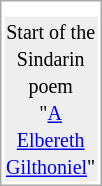<table class="floatright" style="border-spacing: 2px; border: 1px solid darkgray;">
<tr>
<th scope="col" style="width: 50px;"></th>
</tr>
<tr>
<td style="text-align: center;"></td>
</tr>
<tr>
<td style="text-align: center; background: #EEEEEE;"><small>Start of the Sindarin poem<br>"<a href='#'>A Elbereth Gilthoniel</a>"</small></td>
</tr>
</table>
